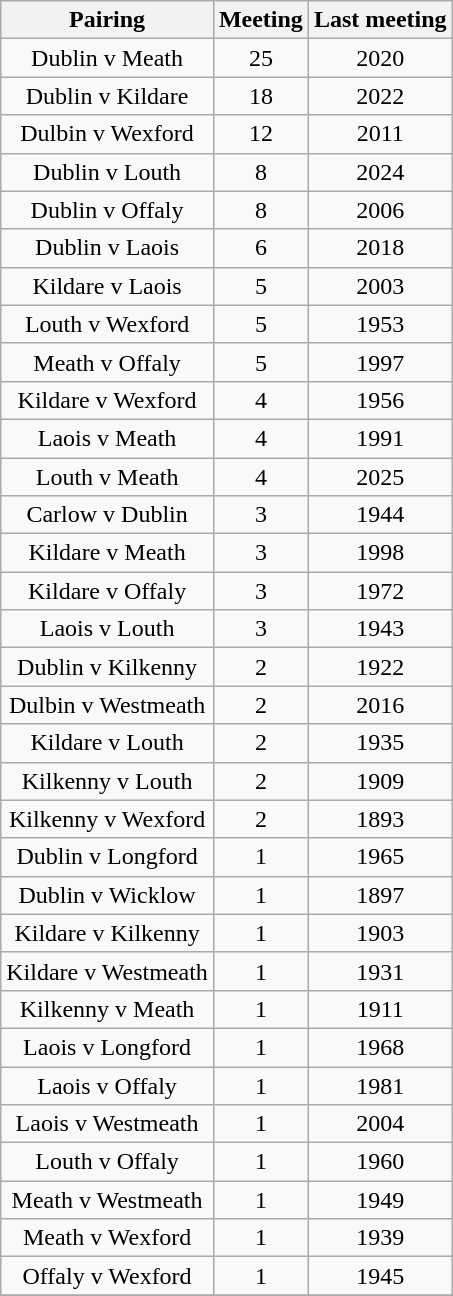<table class="wikitable sortable" style="text-align:center;">
<tr>
<th>Pairing</th>
<th>Meeting</th>
<th>Last meeting</th>
</tr>
<tr>
<td>Dublin v Meath</td>
<td>25</td>
<td>2020</td>
</tr>
<tr>
<td>Dublin v Kildare</td>
<td>18</td>
<td>2022</td>
</tr>
<tr>
<td>Dulbin v Wexford</td>
<td>12</td>
<td>2011</td>
</tr>
<tr>
<td>Dublin v Louth</td>
<td>8</td>
<td>2024</td>
</tr>
<tr>
<td>Dublin v Offaly</td>
<td>8</td>
<td>2006</td>
</tr>
<tr>
<td>Dublin v Laois</td>
<td>6</td>
<td>2018</td>
</tr>
<tr>
<td>Kildare v Laois</td>
<td>5</td>
<td>2003</td>
</tr>
<tr>
<td>Louth v Wexford</td>
<td>5</td>
<td>1953</td>
</tr>
<tr>
<td>Meath v Offaly</td>
<td>5</td>
<td>1997</td>
</tr>
<tr>
<td>Kildare v Wexford</td>
<td>4</td>
<td>1956</td>
</tr>
<tr>
<td>Laois v Meath</td>
<td>4</td>
<td>1991</td>
</tr>
<tr>
<td>Louth v Meath</td>
<td>4</td>
<td>2025</td>
</tr>
<tr>
<td>Carlow v Dublin</td>
<td>3</td>
<td>1944</td>
</tr>
<tr>
<td>Kildare v Meath</td>
<td>3</td>
<td>1998</td>
</tr>
<tr>
<td>Kildare v Offaly</td>
<td>3</td>
<td>1972</td>
</tr>
<tr>
<td>Laois v Louth</td>
<td>3</td>
<td>1943</td>
</tr>
<tr>
<td>Dublin v Kilkenny</td>
<td>2</td>
<td>1922</td>
</tr>
<tr>
<td>Dulbin v Westmeath</td>
<td>2</td>
<td>2016</td>
</tr>
<tr>
<td>Kildare v Louth</td>
<td>2</td>
<td>1935</td>
</tr>
<tr>
<td>Kilkenny v Louth</td>
<td>2</td>
<td>1909</td>
</tr>
<tr>
<td>Kilkenny v Wexford</td>
<td>2</td>
<td>1893</td>
</tr>
<tr>
<td>Dublin v Longford</td>
<td>1</td>
<td>1965</td>
</tr>
<tr>
<td>Dublin v Wicklow</td>
<td>1</td>
<td>1897</td>
</tr>
<tr>
<td>Kildare v Kilkenny</td>
<td>1</td>
<td>1903</td>
</tr>
<tr>
<td>Kildare v Westmeath</td>
<td>1</td>
<td>1931</td>
</tr>
<tr>
<td>Kilkenny v Meath</td>
<td>1</td>
<td>1911</td>
</tr>
<tr>
<td>Laois v Longford</td>
<td>1</td>
<td>1968</td>
</tr>
<tr>
<td>Laois v Offaly</td>
<td>1</td>
<td>1981</td>
</tr>
<tr>
<td>Laois v Westmeath</td>
<td>1</td>
<td>2004</td>
</tr>
<tr>
<td>Louth v Offaly</td>
<td>1</td>
<td>1960</td>
</tr>
<tr>
<td>Meath v Westmeath</td>
<td>1</td>
<td>1949</td>
</tr>
<tr>
<td>Meath v Wexford</td>
<td>1</td>
<td>1939</td>
</tr>
<tr>
<td>Offaly v Wexford</td>
<td>1</td>
<td>1945</td>
</tr>
<tr>
</tr>
</table>
